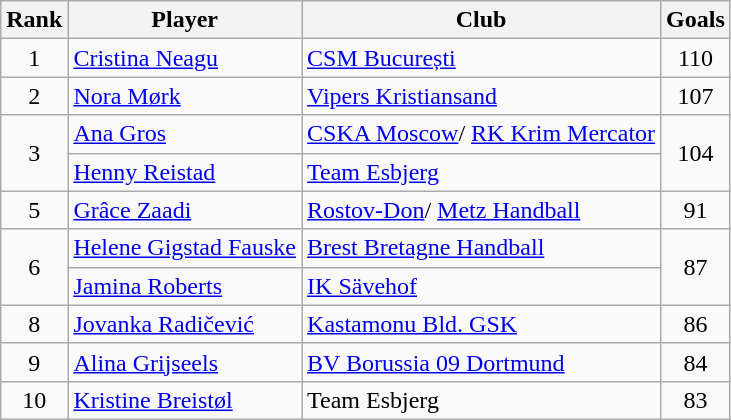<table class="wikitable sortable" style="text-align:center">
<tr>
<th>Rank</th>
<th>Player</th>
<th>Club</th>
<th>Goals</th>
</tr>
<tr>
<td>1</td>
<td align="left"> <a href='#'>Cristina Neagu</a></td>
<td align="left"> <a href='#'>CSM București</a></td>
<td>110</td>
</tr>
<tr>
<td>2</td>
<td align="left"> <a href='#'>Nora Mørk</a></td>
<td align="left"> <a href='#'>Vipers Kristiansand</a></td>
<td>107</td>
</tr>
<tr>
<td rowspan=2>3</td>
<td align="left"> <a href='#'>Ana Gros</a></td>
<td align="left"> <a href='#'>CSKA Moscow</a>/ <a href='#'>RK Krim Mercator</a></td>
<td rowspan=2>104</td>
</tr>
<tr>
<td align="left"> <a href='#'>Henny Reistad</a></td>
<td align="left"> <a href='#'>Team Esbjerg</a></td>
</tr>
<tr>
<td>5</td>
<td align="left"> <a href='#'>Grâce Zaadi</a></td>
<td align="left"> <a href='#'>Rostov-Don</a>/ <a href='#'>Metz Handball</a></td>
<td>91</td>
</tr>
<tr>
<td rowspan=2>6</td>
<td align="left"> <a href='#'>Helene Gigstad Fauske</a></td>
<td align="left"> <a href='#'>Brest Bretagne Handball</a></td>
<td rowspan=2>87</td>
</tr>
<tr>
<td align="left"> <a href='#'>Jamina Roberts</a></td>
<td align="left"> <a href='#'>IK Sävehof</a></td>
</tr>
<tr>
<td>8</td>
<td align="left"> <a href='#'>Jovanka Radičević</a></td>
<td align="left"> <a href='#'>Kastamonu Bld. GSK</a></td>
<td>86</td>
</tr>
<tr>
<td>9</td>
<td align="left"> <a href='#'>Alina Grijseels</a></td>
<td align="left"> <a href='#'>BV Borussia 09 Dortmund</a></td>
<td>84</td>
</tr>
<tr>
<td>10</td>
<td align="left"> <a href='#'>Kristine Breistøl</a></td>
<td align="left"> Team Esbjerg</td>
<td>83</td>
</tr>
</table>
